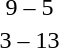<table style="text-align:center">
<tr>
<th width=200></th>
<th width=100></th>
<th width=200></th>
</tr>
<tr>
<td align=right><strong></strong></td>
<td>9 – 5</td>
<td align=left></td>
</tr>
<tr>
<td align=right></td>
<td>3 – 13</td>
<td align=left><strong></strong></td>
</tr>
</table>
